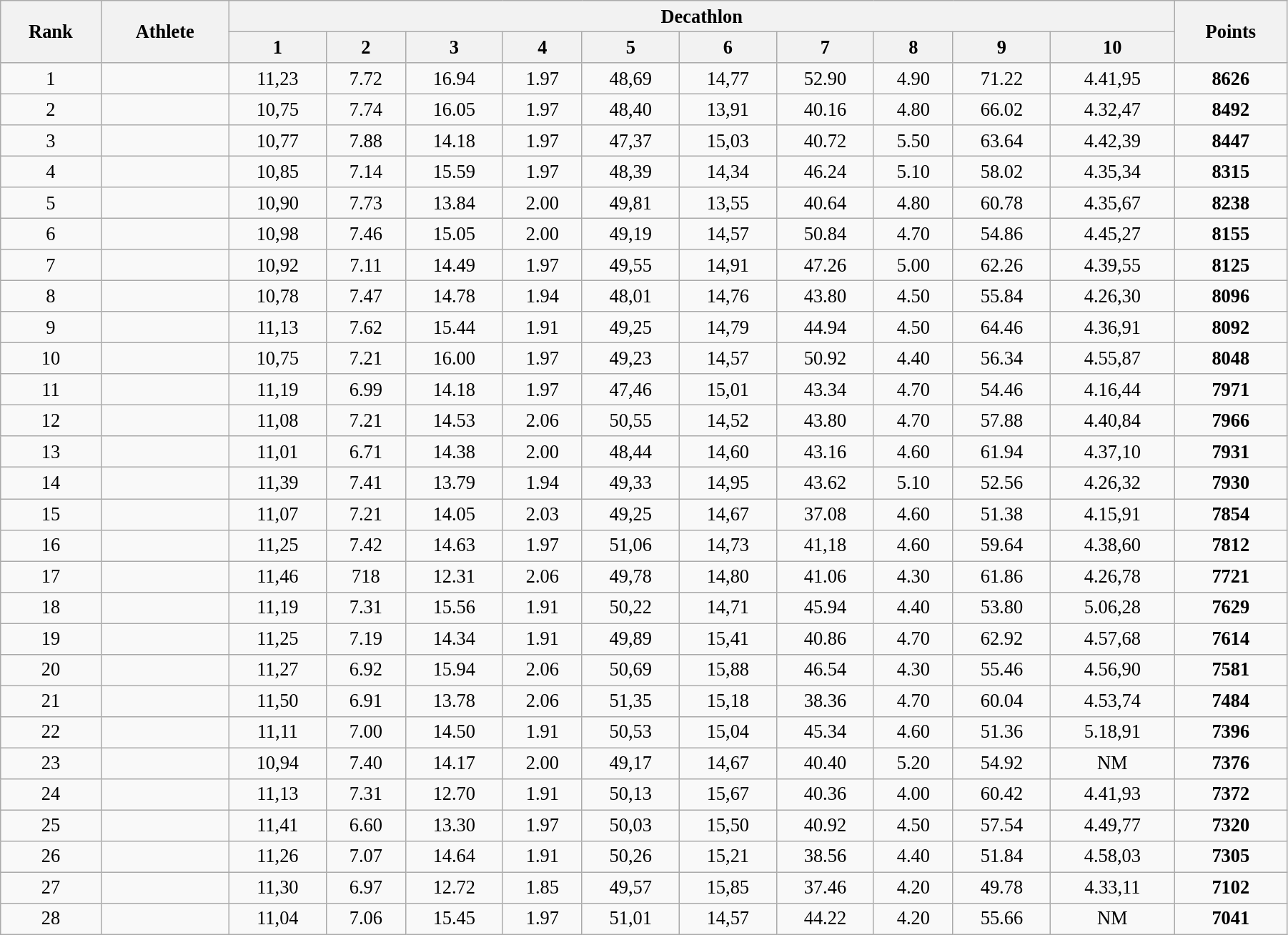<table class="wikitable" style=" text-align:center; font-size:110%;" width="95%">
<tr>
<th rowspan="2">Rank</th>
<th rowspan="2">Athlete</th>
<th colspan="10">Decathlon</th>
<th rowspan="2">Points</th>
</tr>
<tr>
<th>1</th>
<th>2</th>
<th>3</th>
<th>4</th>
<th>5</th>
<th>6</th>
<th>7</th>
<th>8</th>
<th>9</th>
<th>10</th>
</tr>
<tr>
<td>1</td>
<td align=left></td>
<td>11,23</td>
<td>7.72</td>
<td>16.94</td>
<td>1.97</td>
<td>48,69</td>
<td>14,77</td>
<td>52.90</td>
<td>4.90</td>
<td>71.22</td>
<td>4.41,95</td>
<td><strong>8626</strong></td>
</tr>
<tr>
<td>2</td>
<td align=left></td>
<td>10,75</td>
<td>7.74</td>
<td>16.05</td>
<td>1.97</td>
<td>48,40</td>
<td>13,91</td>
<td>40.16</td>
<td>4.80</td>
<td>66.02</td>
<td>4.32,47</td>
<td><strong>8492</strong></td>
</tr>
<tr>
<td>3</td>
<td align=left></td>
<td>10,77</td>
<td>7.88</td>
<td>14.18</td>
<td>1.97</td>
<td>47,37</td>
<td>15,03</td>
<td>40.72</td>
<td>5.50</td>
<td>63.64</td>
<td>4.42,39</td>
<td><strong>8447</strong></td>
</tr>
<tr>
<td>4</td>
<td align=left></td>
<td>10,85</td>
<td>7.14</td>
<td>15.59</td>
<td>1.97</td>
<td>48,39</td>
<td>14,34</td>
<td>46.24</td>
<td>5.10</td>
<td>58.02</td>
<td>4.35,34</td>
<td><strong>8315</strong></td>
</tr>
<tr>
<td>5</td>
<td align=left></td>
<td>10,90</td>
<td>7.73</td>
<td>13.84</td>
<td>2.00</td>
<td>49,81</td>
<td>13,55</td>
<td>40.64</td>
<td>4.80</td>
<td>60.78</td>
<td>4.35,67</td>
<td><strong>8238</strong></td>
</tr>
<tr>
<td>6</td>
<td align=left></td>
<td>10,98</td>
<td>7.46</td>
<td>15.05</td>
<td>2.00</td>
<td>49,19</td>
<td>14,57</td>
<td>50.84</td>
<td>4.70</td>
<td>54.86</td>
<td>4.45,27</td>
<td><strong>8155</strong></td>
</tr>
<tr>
<td>7</td>
<td align=left></td>
<td>10,92</td>
<td>7.11</td>
<td>14.49</td>
<td>1.97</td>
<td>49,55</td>
<td>14,91</td>
<td>47.26</td>
<td>5.00</td>
<td>62.26</td>
<td>4.39,55</td>
<td><strong>8125</strong></td>
</tr>
<tr>
<td>8</td>
<td align=left></td>
<td>10,78</td>
<td>7.47</td>
<td>14.78</td>
<td>1.94</td>
<td>48,01</td>
<td>14,76</td>
<td>43.80</td>
<td>4.50</td>
<td>55.84</td>
<td>4.26,30</td>
<td><strong>8096</strong></td>
</tr>
<tr>
<td>9</td>
<td align=left></td>
<td>11,13</td>
<td>7.62</td>
<td>15.44</td>
<td>1.91</td>
<td>49,25</td>
<td>14,79</td>
<td>44.94</td>
<td>4.50</td>
<td>64.46</td>
<td>4.36,91</td>
<td><strong>8092</strong></td>
</tr>
<tr>
<td>10</td>
<td align=left></td>
<td>10,75</td>
<td>7.21</td>
<td>16.00</td>
<td>1.97</td>
<td>49,23</td>
<td>14,57</td>
<td>50.92</td>
<td>4.40</td>
<td>56.34</td>
<td>4.55,87</td>
<td><strong>8048</strong></td>
</tr>
<tr>
<td>11</td>
<td align=left></td>
<td>11,19</td>
<td>6.99</td>
<td>14.18</td>
<td>1.97</td>
<td>47,46</td>
<td>15,01</td>
<td>43.34</td>
<td>4.70</td>
<td>54.46</td>
<td>4.16,44</td>
<td><strong>7971</strong></td>
</tr>
<tr>
<td>12</td>
<td align=left></td>
<td>11,08</td>
<td>7.21</td>
<td>14.53</td>
<td>2.06</td>
<td>50,55</td>
<td>14,52</td>
<td>43.80</td>
<td>4.70</td>
<td>57.88</td>
<td>4.40,84</td>
<td><strong>7966</strong></td>
</tr>
<tr>
<td>13</td>
<td align=left></td>
<td>11,01</td>
<td>6.71</td>
<td>14.38</td>
<td>2.00</td>
<td>48,44</td>
<td>14,60</td>
<td>43.16</td>
<td>4.60</td>
<td>61.94</td>
<td>4.37,10</td>
<td><strong>7931</strong></td>
</tr>
<tr>
<td>14</td>
<td align=left></td>
<td>11,39</td>
<td>7.41</td>
<td>13.79</td>
<td>1.94</td>
<td>49,33</td>
<td>14,95</td>
<td>43.62</td>
<td>5.10</td>
<td>52.56</td>
<td>4.26,32</td>
<td><strong>7930</strong></td>
</tr>
<tr>
<td>15</td>
<td align=left></td>
<td>11,07</td>
<td>7.21</td>
<td>14.05</td>
<td>2.03</td>
<td>49,25</td>
<td>14,67</td>
<td>37.08</td>
<td>4.60</td>
<td>51.38</td>
<td>4.15,91</td>
<td><strong>7854</strong></td>
</tr>
<tr>
<td>16</td>
<td align=left></td>
<td>11,25</td>
<td>7.42</td>
<td>14.63</td>
<td>1.97</td>
<td>51,06</td>
<td>14,73</td>
<td>41,18</td>
<td>4.60</td>
<td>59.64</td>
<td>4.38,60</td>
<td><strong>7812</strong></td>
</tr>
<tr>
<td>17</td>
<td align=left></td>
<td>11,46</td>
<td>718</td>
<td>12.31</td>
<td>2.06</td>
<td>49,78</td>
<td>14,80</td>
<td>41.06</td>
<td>4.30</td>
<td>61.86</td>
<td>4.26,78</td>
<td><strong>7721</strong></td>
</tr>
<tr>
<td>18</td>
<td align=left></td>
<td>11,19</td>
<td>7.31</td>
<td>15.56</td>
<td>1.91</td>
<td>50,22</td>
<td>14,71</td>
<td>45.94</td>
<td>4.40</td>
<td>53.80</td>
<td>5.06,28</td>
<td><strong>7629</strong></td>
</tr>
<tr>
<td>19</td>
<td align=left></td>
<td>11,25</td>
<td>7.19</td>
<td>14.34</td>
<td>1.91</td>
<td>49,89</td>
<td>15,41</td>
<td>40.86</td>
<td>4.70</td>
<td>62.92</td>
<td>4.57,68</td>
<td><strong>7614</strong></td>
</tr>
<tr>
<td>20</td>
<td align=left></td>
<td>11,27</td>
<td>6.92</td>
<td>15.94</td>
<td>2.06</td>
<td>50,69</td>
<td>15,88</td>
<td>46.54</td>
<td>4.30</td>
<td>55.46</td>
<td>4.56,90</td>
<td><strong>7581</strong></td>
</tr>
<tr>
<td>21</td>
<td align=left></td>
<td>11,50</td>
<td>6.91</td>
<td>13.78</td>
<td>2.06</td>
<td>51,35</td>
<td>15,18</td>
<td>38.36</td>
<td>4.70</td>
<td>60.04</td>
<td>4.53,74</td>
<td><strong>7484</strong></td>
</tr>
<tr>
<td>22</td>
<td align=left></td>
<td>11,11</td>
<td>7.00</td>
<td>14.50</td>
<td>1.91</td>
<td>50,53</td>
<td>15,04</td>
<td>45.34</td>
<td>4.60</td>
<td>51.36</td>
<td>5.18,91</td>
<td><strong>7396</strong></td>
</tr>
<tr>
<td>23</td>
<td align=left></td>
<td>10,94</td>
<td>7.40</td>
<td>14.17</td>
<td>2.00</td>
<td>49,17</td>
<td>14,67</td>
<td>40.40</td>
<td>5.20</td>
<td>54.92</td>
<td>NM</td>
<td><strong>7376</strong></td>
</tr>
<tr>
<td>24</td>
<td align=left></td>
<td>11,13</td>
<td>7.31</td>
<td>12.70</td>
<td>1.91</td>
<td>50,13</td>
<td>15,67</td>
<td>40.36</td>
<td>4.00</td>
<td>60.42</td>
<td>4.41,93</td>
<td><strong>7372</strong></td>
</tr>
<tr>
<td>25</td>
<td align=left></td>
<td>11,41</td>
<td>6.60</td>
<td>13.30</td>
<td>1.97</td>
<td>50,03</td>
<td>15,50</td>
<td>40.92</td>
<td>4.50</td>
<td>57.54</td>
<td>4.49,77</td>
<td><strong>7320</strong></td>
</tr>
<tr>
<td>26</td>
<td align=left></td>
<td>11,26</td>
<td>7.07</td>
<td>14.64</td>
<td>1.91</td>
<td>50,26</td>
<td>15,21</td>
<td>38.56</td>
<td>4.40</td>
<td>51.84</td>
<td>4.58,03</td>
<td><strong>7305</strong></td>
</tr>
<tr>
<td>27</td>
<td align=left></td>
<td>11,30</td>
<td>6.97</td>
<td>12.72</td>
<td>1.85</td>
<td>49,57</td>
<td>15,85</td>
<td>37.46</td>
<td>4.20</td>
<td>49.78</td>
<td>4.33,11</td>
<td><strong>7102</strong></td>
</tr>
<tr>
<td>28</td>
<td align=left></td>
<td>11,04</td>
<td>7.06</td>
<td>15.45</td>
<td>1.97</td>
<td>51,01</td>
<td>14,57</td>
<td>44.22</td>
<td>4.20</td>
<td>55.66</td>
<td>NM</td>
<td><strong>7041</strong></td>
</tr>
</table>
